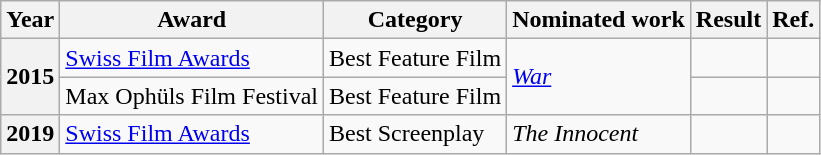<table class=wikitable sortable plainrowheaders">
<tr>
<th scope="col">Year</th>
<th scope="col">Award</th>
<th scope="col">Category</th>
<th scope="col">Nominated work</th>
<th scope="col">Result</th>
<th scope="col" class="unsortable">Ref.</th>
</tr>
<tr>
<th scope="row" rowspan="2">2015</th>
<td><a href='#'>Swiss Film Awards</a></td>
<td>Best Feature Film</td>
<td rowspan="2"><em><a href='#'>War</a></em></td>
<td></td>
<td align="center"></td>
</tr>
<tr>
<td>Max Ophüls Film Festival</td>
<td>Best Feature Film</td>
<td></td>
<td align="center"></td>
</tr>
<tr>
<th scope="row">2019</th>
<td><a href='#'>Swiss Film Awards</a></td>
<td>Best Screenplay</td>
<td><em>The Innocent</em></td>
<td></td>
<td align="center"></td>
</tr>
</table>
